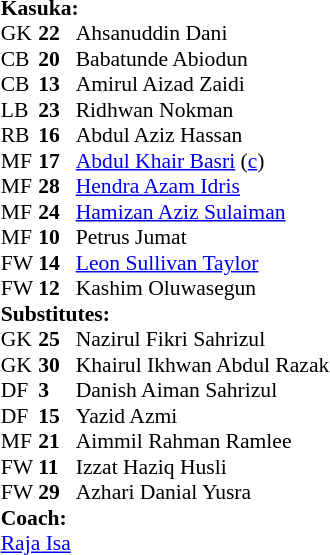<table style="font-size: 90%; margin:0.2em auto;" cellspacing="0" cellpadding="0">
<tr>
<td colspan="4"><strong>Kasuka:</strong></td>
</tr>
<tr>
<th width="25"></th>
<th width="25"></th>
</tr>
<tr>
<td>GK</td>
<td><strong>22</strong></td>
<td>Ahsanuddin Dani</td>
</tr>
<tr>
<td>CB</td>
<td><strong>20</strong></td>
<td>Babatunde Abiodun</td>
</tr>
<tr>
<td>CB</td>
<td><strong>13</strong></td>
<td>Amirul Aizad Zaidi</td>
</tr>
<tr>
<td>LB</td>
<td><strong>23</strong></td>
<td>Ridhwan Nokman</td>
</tr>
<tr>
<td>RB</td>
<td><strong>16</strong></td>
<td>Abdul Aziz Hassan</td>
</tr>
<tr>
<td>MF</td>
<td><strong>17</strong></td>
<td><a href='#'>Abdul Khair Basri</a>   (<a href='#'>c</a>)</td>
</tr>
<tr>
<td>MF</td>
<td><strong>28</strong></td>
<td><a href='#'>Hendra Azam Idris</a></td>
</tr>
<tr>
<td>MF</td>
<td><strong>24</strong></td>
<td><a href='#'>Hamizan Aziz Sulaiman</a></td>
<td> </td>
</tr>
<tr>
<td>MF</td>
<td><strong>10</strong></td>
<td>Petrus Jumat</td>
</tr>
<tr>
<td>FW</td>
<td><strong>14</strong></td>
<td><a href='#'>Leon Sullivan Taylor</a></td>
<td></td>
</tr>
<tr>
<td>FW</td>
<td><strong>12</strong></td>
<td>Kashim Oluwasegun</td>
</tr>
<tr>
<td colspan=4><strong>Substitutes:</strong></td>
</tr>
<tr>
<td>GK</td>
<td><strong>25</strong></td>
<td>Nazirul Fikri Sahrizul</td>
</tr>
<tr>
<td>GK</td>
<td><strong>30</strong></td>
<td>Khairul Ikhwan Abdul Razak</td>
</tr>
<tr>
<td>DF</td>
<td><strong>3</strong></td>
<td>Danish Aiman Sahrizul</td>
</tr>
<tr>
<td>DF</td>
<td><strong>15</strong></td>
<td>Yazid Azmi</td>
</tr>
<tr>
<td>MF</td>
<td><strong>21</strong></td>
<td>Aimmil Rahman Ramlee</td>
<td></td>
</tr>
<tr>
<td>FW</td>
<td><strong>11</strong></td>
<td>Izzat Haziq Husli</td>
</tr>
<tr>
<td>FW</td>
<td><strong>29</strong></td>
<td>Azhari Danial Yusra</td>
</tr>
<tr>
<td colspan=4><strong>Coach:</strong></td>
</tr>
<tr>
<td colspan="4"> <a href='#'>Raja Isa</a></td>
</tr>
</table>
